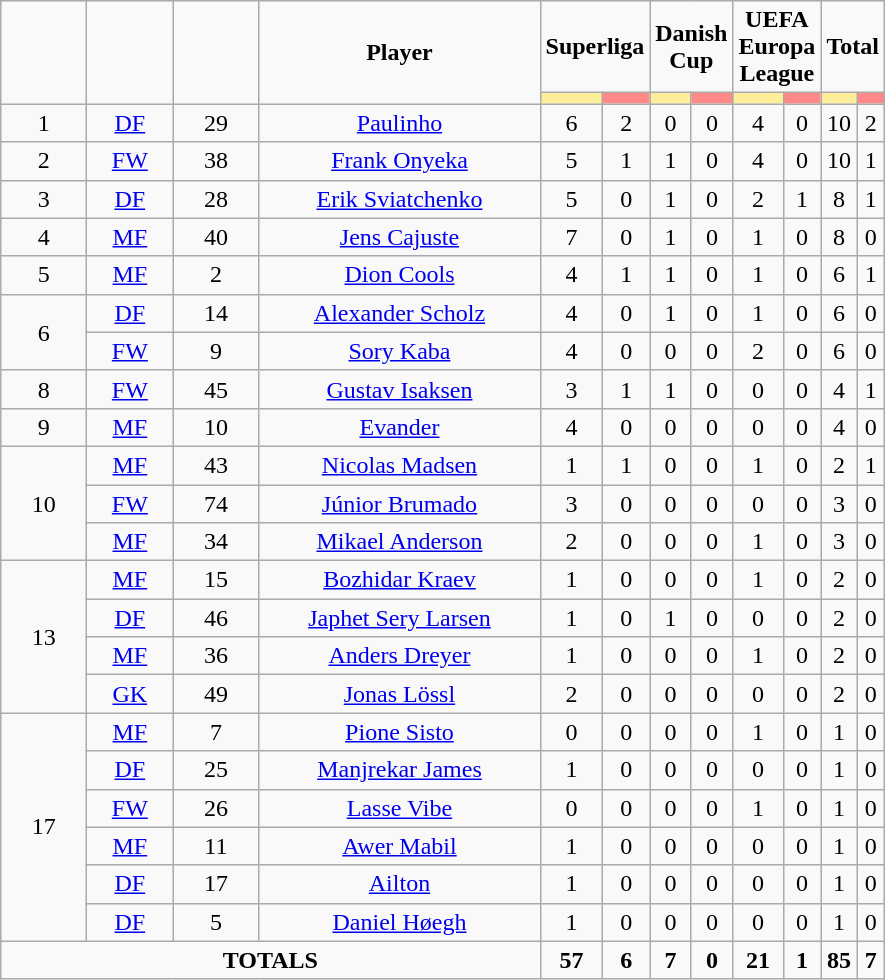<table class="wikitable" style="text-align:center;">
<tr>
<td rowspan="2"  style="width:50px;"><strong></strong></td>
<td rowspan="2"  style="width:50px;"><strong></strong></td>
<td rowspan="2"  style="width:50px;"><strong></strong></td>
<td rowspan="2"  style="width:180px;"><strong>Player</strong></td>
<td colspan="2"><strong>Superliga</strong></td>
<td colspan="2"><strong>Danish Cup</strong></td>
<td colspan="2"><strong>UEFA Europa League</strong></td>
<td colspan="2"><strong>Total</strong></td>
</tr>
<tr>
<th style="width:10px; background:#fe9;"></th>
<th style="width:10px; background:#ff8888;"></th>
<th style="width:10px; background:#fe9;"></th>
<th style="width:10px; background:#ff8888;"></th>
<th style="width:10px; background:#fe9;"></th>
<th style="width:10px; background:#ff8888;"></th>
<th style="width:10px; background:#fe9;"></th>
<th style="width:10px; background:#ff8888;"></th>
</tr>
<tr>
<td rowspan=1>1</td>
<td><a href='#'>DF</a></td>
<td>29</td>
<td> <a href='#'>Paulinho</a></td>
<td>6</td>
<td>2</td>
<td>0</td>
<td>0</td>
<td>4</td>
<td>0</td>
<td>10</td>
<td>2</td>
</tr>
<tr>
<td rowspan=1>2</td>
<td><a href='#'>FW</a></td>
<td>38</td>
<td> <a href='#'>Frank Onyeka</a></td>
<td>5</td>
<td>1</td>
<td>1</td>
<td>0</td>
<td>4</td>
<td>0</td>
<td>10</td>
<td>1</td>
</tr>
<tr>
<td rowspan=1>3</td>
<td><a href='#'>DF</a></td>
<td>28</td>
<td> <a href='#'>Erik Sviatchenko</a></td>
<td>5</td>
<td>0</td>
<td>1</td>
<td>0</td>
<td>2</td>
<td>1</td>
<td>8</td>
<td>1</td>
</tr>
<tr>
<td rowspan=1>4</td>
<td><a href='#'>MF</a></td>
<td>40</td>
<td> <a href='#'>Jens Cajuste</a></td>
<td>7</td>
<td>0</td>
<td>1</td>
<td>0</td>
<td>1</td>
<td>0</td>
<td>8</td>
<td>0</td>
</tr>
<tr>
<td rowspan-1>5</td>
<td><a href='#'>MF</a></td>
<td>2</td>
<td> <a href='#'>Dion Cools</a></td>
<td>4</td>
<td>1</td>
<td>1</td>
<td>0</td>
<td>1</td>
<td>0</td>
<td>6</td>
<td>1</td>
</tr>
<tr>
<td rowspan=2>6</td>
<td><a href='#'>DF</a></td>
<td>14</td>
<td> <a href='#'>Alexander Scholz</a></td>
<td>4</td>
<td>0</td>
<td>1</td>
<td>0</td>
<td>1</td>
<td>0</td>
<td>6</td>
<td>0</td>
</tr>
<tr>
<td><a href='#'>FW</a></td>
<td>9</td>
<td> <a href='#'>Sory Kaba</a></td>
<td>4</td>
<td>0</td>
<td>0</td>
<td>0</td>
<td>2</td>
<td>0</td>
<td>6</td>
<td>0</td>
</tr>
<tr>
<td rowspan=1>8</td>
<td><a href='#'>FW</a></td>
<td>45</td>
<td> <a href='#'>Gustav Isaksen</a></td>
<td>3</td>
<td>1</td>
<td>1</td>
<td>0</td>
<td>0</td>
<td>0</td>
<td>4</td>
<td>1</td>
</tr>
<tr>
<td rowspan=1>9</td>
<td><a href='#'>MF</a></td>
<td>10</td>
<td> <a href='#'>Evander</a></td>
<td>4</td>
<td>0</td>
<td>0</td>
<td>0</td>
<td>0</td>
<td>0</td>
<td>4</td>
<td>0</td>
</tr>
<tr>
<td rowspan=3>10</td>
<td><a href='#'>MF</a></td>
<td>43</td>
<td> <a href='#'>Nicolas Madsen</a></td>
<td>1</td>
<td>1</td>
<td>0</td>
<td>0</td>
<td>1</td>
<td>0</td>
<td>2</td>
<td>1</td>
</tr>
<tr>
<td><a href='#'>FW</a></td>
<td>74</td>
<td> <a href='#'>Júnior Brumado</a></td>
<td>3</td>
<td>0</td>
<td>0</td>
<td>0</td>
<td>0</td>
<td>0</td>
<td>3</td>
<td>0</td>
</tr>
<tr>
<td><a href='#'>MF</a></td>
<td>34</td>
<td> <a href='#'>Mikael Anderson</a></td>
<td>2</td>
<td>0</td>
<td>0</td>
<td>0</td>
<td>1</td>
<td>0</td>
<td>3</td>
<td>0</td>
</tr>
<tr>
<td rowspan=4>13</td>
<td><a href='#'>MF</a></td>
<td>15</td>
<td> <a href='#'>Bozhidar Kraev</a></td>
<td>1</td>
<td>0</td>
<td>0</td>
<td>0</td>
<td>1</td>
<td>0</td>
<td>2</td>
<td>0</td>
</tr>
<tr>
<td><a href='#'>DF</a></td>
<td>46</td>
<td> <a href='#'>Japhet Sery Larsen</a></td>
<td>1</td>
<td>0</td>
<td>1</td>
<td>0</td>
<td>0</td>
<td>0</td>
<td>2</td>
<td>0</td>
</tr>
<tr>
<td><a href='#'>MF</a></td>
<td>36</td>
<td> <a href='#'>Anders Dreyer</a></td>
<td>1</td>
<td>0</td>
<td>0</td>
<td>0</td>
<td>1</td>
<td>0</td>
<td>2</td>
<td>0</td>
</tr>
<tr>
<td><a href='#'>GK</a></td>
<td>49</td>
<td> <a href='#'>Jonas Lössl</a></td>
<td>2</td>
<td>0</td>
<td>0</td>
<td>0</td>
<td>0</td>
<td>0</td>
<td>2</td>
<td>0</td>
</tr>
<tr>
<td rowspan=6>17</td>
<td><a href='#'>MF</a></td>
<td>7</td>
<td> <a href='#'>Pione Sisto</a></td>
<td>0</td>
<td>0</td>
<td>0</td>
<td>0</td>
<td>1</td>
<td>0</td>
<td>1</td>
<td>0</td>
</tr>
<tr>
<td><a href='#'>DF</a></td>
<td>25</td>
<td>  <a href='#'>Manjrekar James</a></td>
<td>1</td>
<td>0</td>
<td>0</td>
<td>0</td>
<td>0</td>
<td>0</td>
<td>1</td>
<td>0</td>
</tr>
<tr>
<td><a href='#'>FW</a></td>
<td>26</td>
<td> <a href='#'>Lasse Vibe</a></td>
<td>0</td>
<td>0</td>
<td>0</td>
<td>0</td>
<td>1</td>
<td>0</td>
<td>1</td>
<td>0</td>
</tr>
<tr>
<td><a href='#'>MF</a></td>
<td>11</td>
<td> <a href='#'>Awer Mabil</a></td>
<td>1</td>
<td>0</td>
<td>0</td>
<td>0</td>
<td>0</td>
<td>0</td>
<td>1</td>
<td>0</td>
</tr>
<tr>
<td><a href='#'>DF</a></td>
<td>17</td>
<td> <a href='#'>Ailton</a></td>
<td>1</td>
<td>0</td>
<td>0</td>
<td>0</td>
<td>0</td>
<td>0</td>
<td>1</td>
<td>0</td>
</tr>
<tr>
<td><a href='#'>DF</a></td>
<td>5</td>
<td> <a href='#'>Daniel Høegh</a></td>
<td>1</td>
<td>0</td>
<td>0</td>
<td>0</td>
<td>0</td>
<td>0</td>
<td>1</td>
<td>0</td>
</tr>
<tr>
<td colspan="4"><strong>TOTALS</strong></td>
<td><strong>57</strong></td>
<td><strong>6</strong></td>
<td><strong>7</strong></td>
<td><strong>0</strong></td>
<td><strong>21</strong></td>
<td><strong>1</strong></td>
<td><strong>85</strong></td>
<td><strong>7</strong></td>
</tr>
</table>
